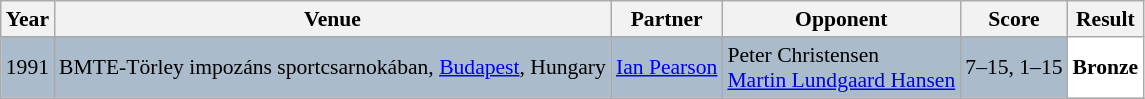<table class="sortable wikitable" style="font-size: 90%;">
<tr>
<th>Year</th>
<th>Venue</th>
<th>Partner</th>
<th>Opponent</th>
<th>Score</th>
<th>Result</th>
</tr>
<tr style="background:#AABBCC">
<td align="center">1991</td>
<td align="left">BMTE-Törley impozáns sportcsarnokában, <a href='#'>Budapest</a>, Hungary</td>
<td align="left"> <a href='#'>Ian Pearson</a></td>
<td align="left"> Peter Christensen<br> <a href='#'>Martin Lundgaard Hansen</a></td>
<td align="left">7–15, 1–15</td>
<td style="text-align:left; background:white"> <strong>Bronze</strong></td>
</tr>
</table>
